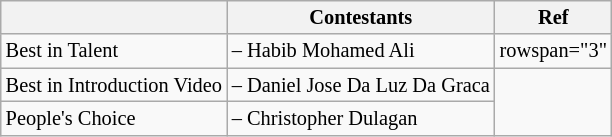<table class="wikitable" style="font-size: 85%;">
<tr>
<th></th>
<th>Contestants</th>
<th>Ref</th>
</tr>
<tr>
<td>Best in Talent</td>
<td> – Habib Mohamed Ali</td>
<td>rowspan="3" </td>
</tr>
<tr>
<td>Best in Introduction Video</td>
<td> – Daniel Jose Da Luz Da Graca</td>
</tr>
<tr>
<td>People's Choice</td>
<td> – Christopher Dulagan</td>
</tr>
</table>
